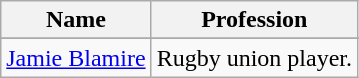<table class="wikitable" border="1">
<tr>
<th>Name</th>
<th>Profession</th>
</tr>
<tr>
</tr>
<tr>
<td><a href='#'>Jamie Blamire</a></td>
<td>Rugby union player.</td>
</tr>
</table>
